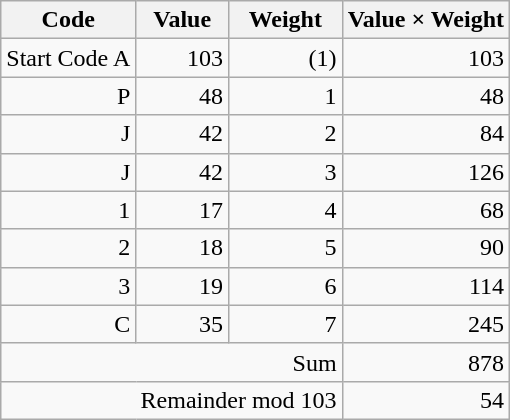<table class="wikitable" style="text-align:right;">
<tr>
<th>Code</th>
<th>Value</th>
<th>Weight</th>
<th>Value × Weight</th>
</tr>
<tr>
<td>Start Code A</td>
<td>103</td>
<td>(1)</td>
<td>103</td>
</tr>
<tr>
<td>P</td>
<td>48</td>
<td>1</td>
<td>48</td>
</tr>
<tr>
<td>J</td>
<td>42</td>
<td>2</td>
<td>84</td>
</tr>
<tr>
<td>J</td>
<td>42</td>
<td>3</td>
<td>126</td>
</tr>
<tr>
<td>1</td>
<td>17</td>
<td>4</td>
<td>68</td>
</tr>
<tr>
<td>2</td>
<td>18</td>
<td>5</td>
<td>90</td>
</tr>
<tr>
<td>3</td>
<td>19</td>
<td>6</td>
<td>114</td>
</tr>
<tr>
<td>C</td>
<td>35</td>
<td>7</td>
<td>245</td>
</tr>
<tr>
<td style="border-right:none"></td>
<td colspan=2 style="border-left:none">Sum</td>
<td>878</td>
</tr>
<tr>
<td style="border-right:none"></td>
<td colspan=2 style="border-left:none">Remainder mod 103</td>
<td>54</td>
</tr>
</table>
